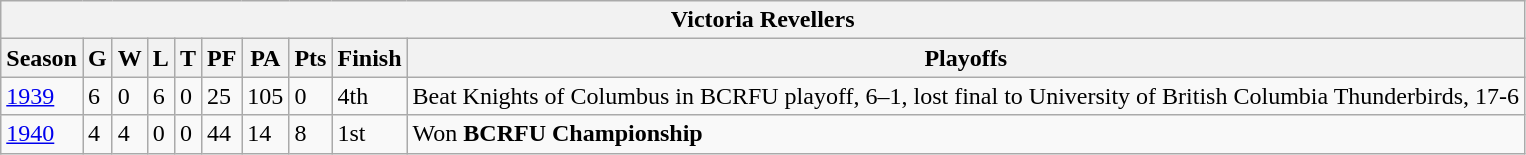<table class="wikitable">
<tr>
<th bgcolor="#DDDDDD" colspan="10">Victoria Revellers</th>
</tr>
<tr>
<th>Season</th>
<th>G</th>
<th>W</th>
<th>L</th>
<th>T</th>
<th>PF</th>
<th>PA</th>
<th>Pts</th>
<th>Finish</th>
<th>Playoffs</th>
</tr>
<tr>
<td><a href='#'>1939</a></td>
<td>6</td>
<td>0</td>
<td>6</td>
<td>0</td>
<td>25</td>
<td>105</td>
<td>0</td>
<td>4th</td>
<td>Beat Knights of Columbus in BCRFU playoff, 6–1, lost final to University of British Columbia Thunderbirds, 17-6</td>
</tr>
<tr>
<td><a href='#'>1940</a></td>
<td>4</td>
<td>4</td>
<td>0</td>
<td>0</td>
<td>44</td>
<td>14</td>
<td>8</td>
<td>1st</td>
<td>Won <strong>BCRFU Championship</strong></td>
</tr>
</table>
